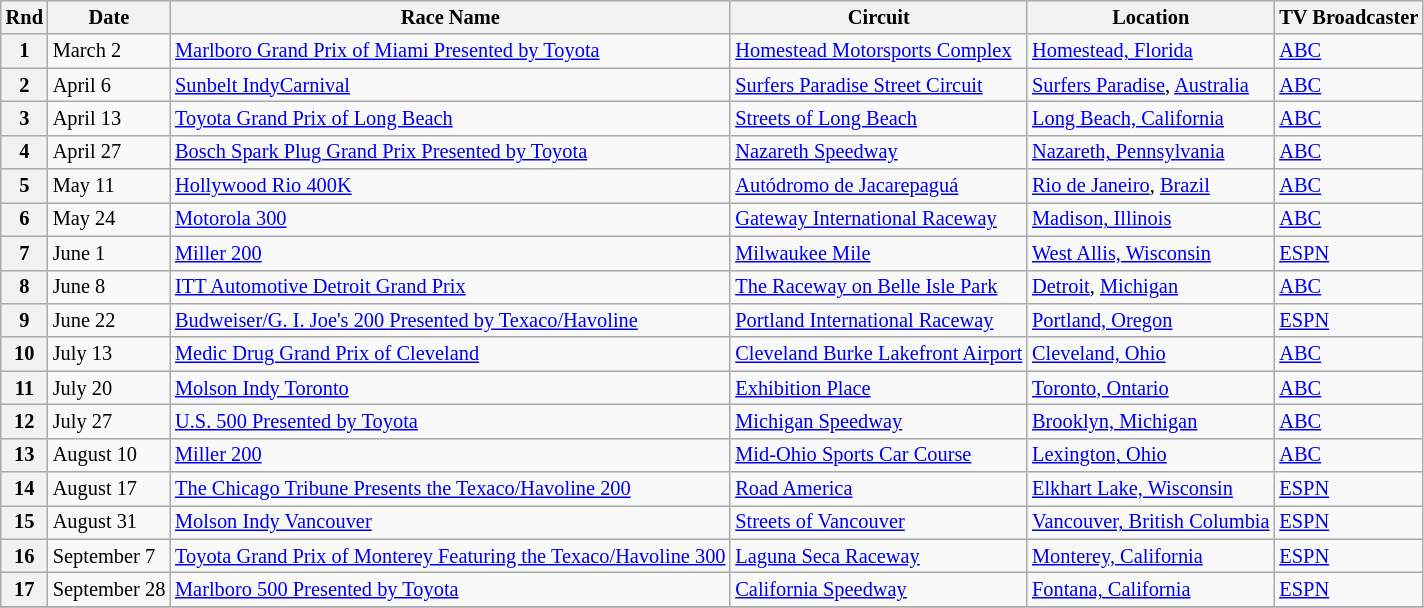<table class="wikitable" style="font-size: 85%;">
<tr>
<th>Rnd</th>
<th>Date</th>
<th>Race Name</th>
<th>Circuit</th>
<th>Location</th>
<th>TV Broadcaster</th>
</tr>
<tr>
<th>1</th>
<td>March 2</td>
<td> <a href='#'>Marlboro Grand Prix of Miami Presented by Toyota</a></td>
<td> <a href='#'>Homestead Motorsports Complex</a></td>
<td><a href='#'>Homestead, Florida</a></td>
<td><a href='#'>ABC</a></td>
</tr>
<tr>
<th>2</th>
<td>April 6</td>
<td> <a href='#'>Sunbelt IndyCarnival</a></td>
<td> <a href='#'>Surfers Paradise Street Circuit</a></td>
<td><a href='#'>Surfers Paradise</a>, <a href='#'>Australia</a></td>
<td><a href='#'>ABC</a></td>
</tr>
<tr>
<th>3</th>
<td>April 13</td>
<td> <a href='#'>Toyota Grand Prix of Long Beach</a></td>
<td> <a href='#'>Streets of Long Beach</a></td>
<td><a href='#'>Long Beach, California</a></td>
<td><a href='#'>ABC</a></td>
</tr>
<tr>
<th>4</th>
<td>April 27</td>
<td> <a href='#'>Bosch Spark Plug Grand Prix Presented by Toyota</a></td>
<td> <a href='#'>Nazareth Speedway</a></td>
<td><a href='#'>Nazareth, Pennsylvania</a></td>
<td><a href='#'>ABC</a></td>
</tr>
<tr>
<th>5</th>
<td>May 11</td>
<td> <a href='#'>Hollywood Rio 400K</a></td>
<td> <a href='#'>Autódromo de Jacarepaguá</a></td>
<td><a href='#'>Rio de Janeiro</a>, <a href='#'>Brazil</a></td>
<td><a href='#'>ABC</a></td>
</tr>
<tr>
<th>6</th>
<td>May 24</td>
<td> <a href='#'>Motorola 300</a></td>
<td> <a href='#'>Gateway International Raceway</a></td>
<td><a href='#'>Madison, Illinois</a></td>
<td><a href='#'>ABC</a></td>
</tr>
<tr>
<th>7</th>
<td>June 1</td>
<td> <a href='#'>Miller 200</a></td>
<td> <a href='#'>Milwaukee Mile</a></td>
<td><a href='#'>West Allis, Wisconsin</a></td>
<td><a href='#'>ESPN</a></td>
</tr>
<tr>
<th>8</th>
<td>June 8</td>
<td> <a href='#'>ITT Automotive Detroit Grand Prix</a></td>
<td> <a href='#'>The Raceway on Belle Isle Park</a></td>
<td><a href='#'>Detroit</a>, <a href='#'>Michigan</a></td>
<td><a href='#'>ABC</a></td>
</tr>
<tr>
<th>9</th>
<td>June 22</td>
<td> <a href='#'>Budweiser/G. I. Joe's 200 Presented by Texaco/Havoline</a></td>
<td> <a href='#'>Portland International Raceway</a></td>
<td><a href='#'>Portland, Oregon</a></td>
<td><a href='#'>ESPN</a></td>
</tr>
<tr>
<th>10</th>
<td>July 13</td>
<td> <a href='#'>Medic Drug Grand Prix of Cleveland</a></td>
<td> <a href='#'>Cleveland Burke Lakefront Airport</a></td>
<td><a href='#'>Cleveland, Ohio</a></td>
<td><a href='#'>ABC</a></td>
</tr>
<tr>
<th>11</th>
<td>July 20</td>
<td> <a href='#'>Molson Indy Toronto</a></td>
<td> <a href='#'>Exhibition Place</a></td>
<td><a href='#'>Toronto, Ontario</a></td>
<td><a href='#'>ABC</a></td>
</tr>
<tr>
<th>12</th>
<td>July 27</td>
<td> <a href='#'>U.S. 500 Presented by Toyota</a></td>
<td> <a href='#'>Michigan Speedway</a></td>
<td><a href='#'>Brooklyn, Michigan</a></td>
<td><a href='#'>ABC</a></td>
</tr>
<tr>
<th>13</th>
<td>August 10</td>
<td> <a href='#'>Miller 200</a></td>
<td> <a href='#'>Mid-Ohio Sports Car Course</a></td>
<td><a href='#'>Lexington, Ohio</a></td>
<td><a href='#'>ABC</a></td>
</tr>
<tr>
<th>14</th>
<td>August 17</td>
<td> <a href='#'>The Chicago Tribune Presents the Texaco/Havoline 200</a></td>
<td> <a href='#'>Road America</a></td>
<td><a href='#'>Elkhart Lake, Wisconsin</a></td>
<td><a href='#'>ESPN</a></td>
</tr>
<tr>
<th>15</th>
<td>August 31</td>
<td> <a href='#'>Molson Indy Vancouver</a></td>
<td> <a href='#'>Streets of Vancouver</a></td>
<td><a href='#'>Vancouver, British Columbia</a></td>
<td><a href='#'>ESPN</a></td>
</tr>
<tr>
<th>16</th>
<td>September 7</td>
<td> <a href='#'>Toyota Grand Prix of Monterey Featuring the Texaco/Havoline 300</a></td>
<td> <a href='#'>Laguna Seca Raceway</a></td>
<td><a href='#'>Monterey, California</a></td>
<td><a href='#'>ESPN</a></td>
</tr>
<tr>
<th>17</th>
<td>September 28</td>
<td> <a href='#'>Marlboro 500 Presented by Toyota</a></td>
<td> <a href='#'>California Speedway</a></td>
<td><a href='#'>Fontana, California</a></td>
<td><a href='#'>ESPN</a></td>
</tr>
<tr>
</tr>
</table>
